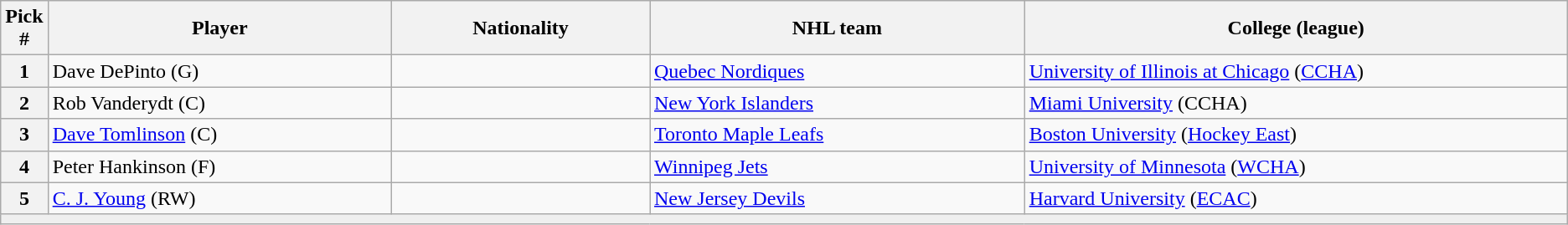<table class="wikitable">
<tr>
<th bgcolor="#DDDDFF" width="2.75%">Pick #</th>
<th bgcolor="#DDDDFF" width="22.0%">Player</th>
<th bgcolor="#DDDDFF" width="16.5%">Nationality</th>
<th bgcolor="#DDDDFF" width="24.0%">NHL team</th>
<th bgcolor="#DDDDFF" width="100.0%">College (league)</th>
</tr>
<tr>
<th>1</th>
<td>Dave DePinto (G)</td>
<td></td>
<td><a href='#'>Quebec Nordiques</a></td>
<td><a href='#'>University of Illinois at Chicago</a> (<a href='#'>CCHA</a>)</td>
</tr>
<tr>
<th>2</th>
<td>Rob Vanderydt (C)</td>
<td></td>
<td><a href='#'>New York Islanders</a></td>
<td><a href='#'>Miami University</a> (CCHA)</td>
</tr>
<tr>
<th>3</th>
<td><a href='#'>Dave Tomlinson</a> (C)</td>
<td></td>
<td><a href='#'>Toronto Maple Leafs</a></td>
<td><a href='#'>Boston University</a> (<a href='#'>Hockey East</a>)</td>
</tr>
<tr>
<th>4</th>
<td>Peter Hankinson (F)</td>
<td></td>
<td><a href='#'>Winnipeg Jets</a></td>
<td><a href='#'>University of Minnesota</a> (<a href='#'>WCHA</a>)</td>
</tr>
<tr>
<th>5</th>
<td><a href='#'>C. J. Young</a> (RW)</td>
<td></td>
<td><a href='#'>New Jersey Devils</a></td>
<td><a href='#'>Harvard University</a> (<a href='#'>ECAC</a>)</td>
</tr>
<tr>
<td align=center colspan="5" bgcolor="#efefef"></td>
</tr>
</table>
